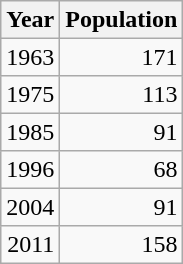<table class="wikitable" style="line-height:1.1em;">
<tr>
<th>Year</th>
<th>Population</th>
</tr>
<tr align="right">
<td>1963</td>
<td>171</td>
</tr>
<tr align="right">
<td>1975</td>
<td>113</td>
</tr>
<tr align="right">
<td>1985</td>
<td>91</td>
</tr>
<tr align="right">
<td>1996</td>
<td>68</td>
</tr>
<tr align="right">
<td>2004</td>
<td>91</td>
</tr>
<tr align="right">
<td>2011</td>
<td>158</td>
</tr>
</table>
